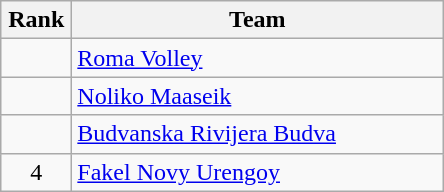<table class="wikitable" style="text-align: center;">
<tr>
<th width=40>Rank</th>
<th width=240>Team</th>
</tr>
<tr align=center>
<td></td>
<td style="text-align:left;"> <a href='#'>Roma Volley</a></td>
</tr>
<tr align=center>
<td></td>
<td style="text-align:left;"> <a href='#'>Noliko Maaseik</a></td>
</tr>
<tr align=center>
<td></td>
<td style="text-align:left;"> <a href='#'>Budvanska Rivijera Budva</a></td>
</tr>
<tr align=center>
<td>4</td>
<td style="text-align:left;"> <a href='#'>Fakel Novy Urengoy</a></td>
</tr>
</table>
